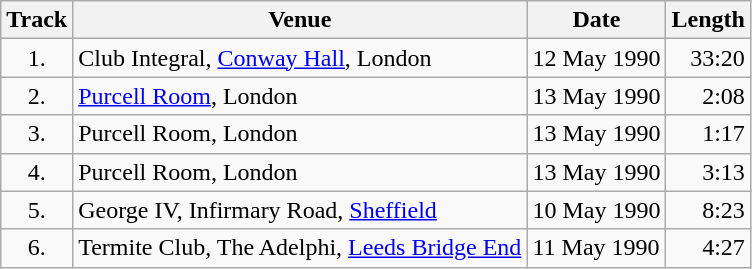<table class="wikitable">
<tr>
<th>Track</th>
<th>Venue</th>
<th>Date</th>
<th>Length</th>
</tr>
<tr>
<td style="text-align: center;">1.</td>
<td>Club Integral, <a href='#'>Conway Hall</a>, London</td>
<td>12 May 1990</td>
<td style="text-align: right;">33:20</td>
</tr>
<tr>
<td style="text-align: center;">2.</td>
<td><a href='#'>Purcell Room</a>, London</td>
<td>13 May 1990</td>
<td style="text-align: right;">2:08</td>
</tr>
<tr>
<td style="text-align: center;">3.</td>
<td>Purcell Room, London</td>
<td>13 May 1990</td>
<td style="text-align: right;">1:17</td>
</tr>
<tr>
<td style="text-align: center;">4.</td>
<td>Purcell Room, London</td>
<td>13 May 1990</td>
<td style="text-align: right;">3:13</td>
</tr>
<tr>
<td style="text-align: center;">5.</td>
<td>George IV, Infirmary Road, <a href='#'>Sheffield</a></td>
<td>10 May 1990</td>
<td style="text-align: right;">8:23</td>
</tr>
<tr>
<td style="text-align: center;">6.</td>
<td>Termite Club, The Adelphi, <a href='#'>Leeds Bridge End</a></td>
<td>11 May 1990</td>
<td style="text-align: right;">4:27</td>
</tr>
</table>
